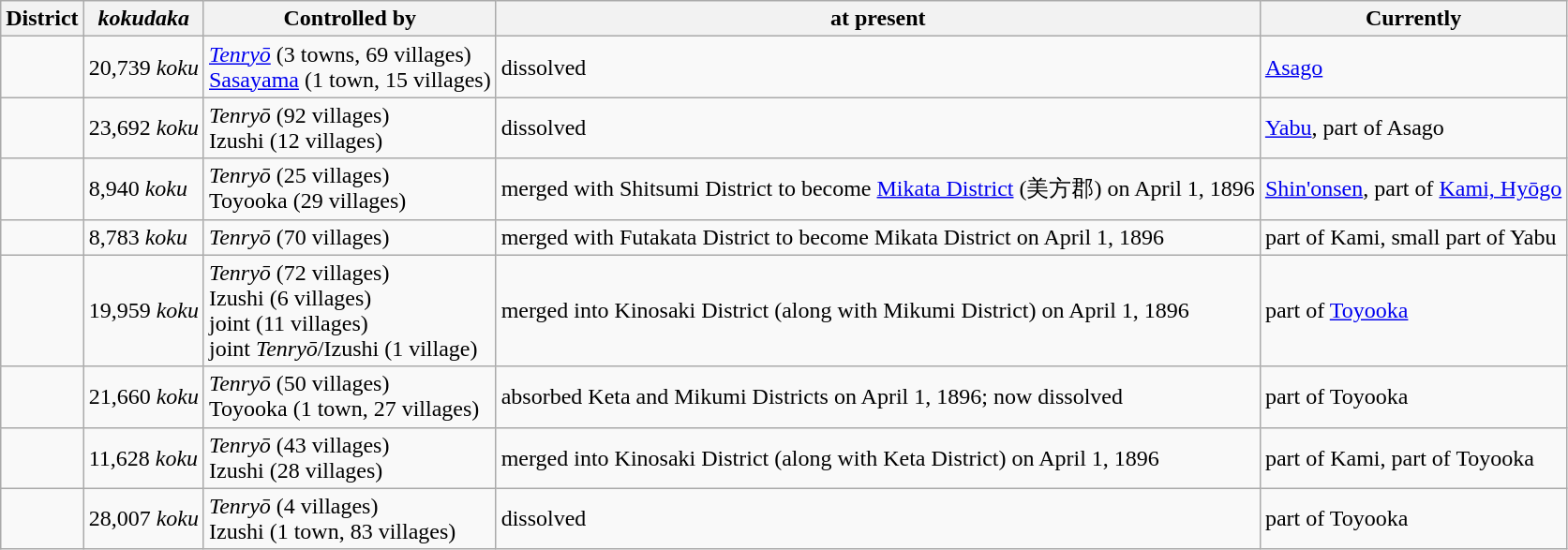<table class="wikitable">
<tr>
<th>District</th>
<th><em>kokudaka</em></th>
<th>Controlled by</th>
<th>at present</th>
<th>Currently</th>
</tr>
<tr>
<td></td>
<td>20,739 <em>koku</em></td>
<td><em><a href='#'>Tenryō</a></em> (3 towns, 69 villages)<br><a href='#'>Sasayama</a> (1 town, 15 villages)</td>
<td>dissolved</td>
<td><a href='#'>Asago</a></td>
</tr>
<tr>
<td></td>
<td>23,692 <em>koku</em></td>
<td><em>Tenryō</em> (92 villages)<br>Izushi (12 villages)</td>
<td>dissolved</td>
<td><a href='#'>Yabu</a>, part of Asago</td>
</tr>
<tr>
<td></td>
<td>8,940 <em>koku</em></td>
<td><em>Tenryō</em> (25 villages)<br>Toyooka (29 villages)</td>
<td>merged with Shitsumi District to become <a href='#'>Mikata District</a> (美方郡) on April 1, 1896</td>
<td><a href='#'>Shin'onsen</a>, part of <a href='#'>Kami, Hyōgo</a></td>
</tr>
<tr>
<td></td>
<td>8,783 <em>koku</em></td>
<td><em>Tenryō</em> (70 villages)</td>
<td>merged with Futakata District to become Mikata District on April 1, 1896</td>
<td>part of Kami, small part of Yabu</td>
</tr>
<tr>
<td></td>
<td>19,959 <em>koku</em></td>
<td><em>Tenryō</em> (72 villages)<br>Izushi (6 villages)<br>joint (11 villages)<br>joint <em>Tenryō</em>/Izushi (1 village)</td>
<td>merged into Kinosaki District (along with Mikumi District) on April 1, 1896</td>
<td>part of <a href='#'>Toyooka</a></td>
</tr>
<tr>
<td></td>
<td>21,660 <em>koku</em></td>
<td><em>Tenryō</em> (50 villages)<br>Toyooka (1 town, 27 villages)</td>
<td>absorbed Keta and Mikumi Districts on April 1, 1896; now dissolved</td>
<td>part of Toyooka</td>
</tr>
<tr>
<td></td>
<td>11,628 <em>koku</em></td>
<td><em>Tenryō</em> (43 villages)<br>Izushi (28 villages)</td>
<td>merged into Kinosaki District (along with Keta District) on April 1, 1896</td>
<td>part of Kami, part of Toyooka</td>
</tr>
<tr>
<td></td>
<td>28,007 <em>koku</em></td>
<td><em>Tenryō</em> (4 villages)<br>Izushi (1 town, 83 villages)</td>
<td>dissolved</td>
<td>part of Toyooka</td>
</tr>
</table>
